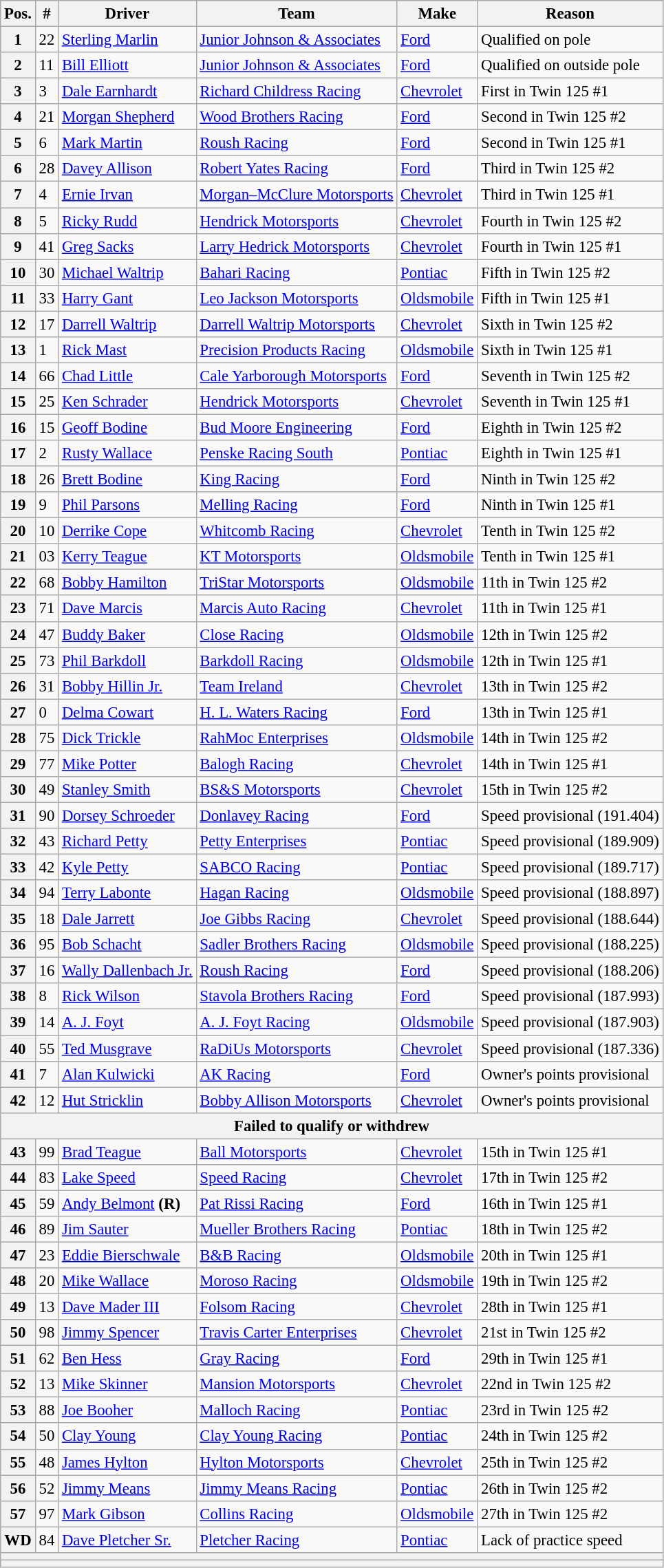<table class="wikitable" style="font-size:95%">
<tr>
<th>Pos.</th>
<th>#</th>
<th>Driver</th>
<th>Team</th>
<th>Make</th>
<th>Reason</th>
</tr>
<tr>
<th>1</th>
<td>22</td>
<td><a href='#'>Sterling Marlin</a></td>
<td><a href='#'>Junior Johnson & Associates</a></td>
<td><a href='#'>Ford</a></td>
<td>Qualified on pole</td>
</tr>
<tr>
<th>2</th>
<td>11</td>
<td><a href='#'>Bill Elliott</a></td>
<td><a href='#'>Junior Johnson & Associates</a></td>
<td><a href='#'>Ford</a></td>
<td>Qualified on outside pole</td>
</tr>
<tr>
<th>3</th>
<td>3</td>
<td><a href='#'>Dale Earnhardt</a></td>
<td><a href='#'>Richard Childress Racing</a></td>
<td><a href='#'>Chevrolet</a></td>
<td>First in Twin 125 #1</td>
</tr>
<tr>
<th>4</th>
<td>21</td>
<td><a href='#'>Morgan Shepherd</a></td>
<td><a href='#'>Wood Brothers Racing</a></td>
<td><a href='#'>Ford</a></td>
<td>Second in Twin 125 #2</td>
</tr>
<tr>
<th>5</th>
<td>6</td>
<td><a href='#'>Mark Martin</a></td>
<td><a href='#'>Roush Racing</a></td>
<td><a href='#'>Ford</a></td>
<td>Second in Twin 125 #1</td>
</tr>
<tr>
<th>6</th>
<td>28</td>
<td><a href='#'>Davey Allison</a></td>
<td><a href='#'>Robert Yates Racing</a></td>
<td><a href='#'>Ford</a></td>
<td>Third in Twin 125 #2</td>
</tr>
<tr>
<th>7</th>
<td>4</td>
<td><a href='#'>Ernie Irvan</a></td>
<td><a href='#'>Morgan–McClure Motorsports</a></td>
<td><a href='#'>Chevrolet</a></td>
<td>Third in Twin 125 #1</td>
</tr>
<tr>
<th>8</th>
<td>5</td>
<td><a href='#'>Ricky Rudd</a></td>
<td><a href='#'>Hendrick Motorsports</a></td>
<td><a href='#'>Chevrolet</a></td>
<td>Fourth in Twin 125 #2</td>
</tr>
<tr>
<th>9</th>
<td>41</td>
<td><a href='#'>Greg Sacks</a></td>
<td><a href='#'>Larry Hedrick Motorsports</a></td>
<td><a href='#'>Chevrolet</a></td>
<td>Fourth in Twin 125 #1</td>
</tr>
<tr>
<th>10</th>
<td>30</td>
<td><a href='#'>Michael Waltrip</a></td>
<td><a href='#'>Bahari Racing</a></td>
<td><a href='#'>Pontiac</a></td>
<td>Fifth in Twin 125 #2</td>
</tr>
<tr>
<th>11</th>
<td>33</td>
<td><a href='#'>Harry Gant</a></td>
<td><a href='#'>Leo Jackson Motorsports</a></td>
<td><a href='#'>Oldsmobile</a></td>
<td>Fifth in Twin 125 #1</td>
</tr>
<tr>
<th>12</th>
<td>17</td>
<td><a href='#'>Darrell Waltrip</a></td>
<td><a href='#'>Darrell Waltrip Motorsports</a></td>
<td><a href='#'>Chevrolet</a></td>
<td>Sixth in Twin 125 #2</td>
</tr>
<tr>
<th>13</th>
<td>1</td>
<td><a href='#'>Rick Mast</a></td>
<td><a href='#'>Precision Products Racing</a></td>
<td><a href='#'>Oldsmobile</a></td>
<td>Sixth in Twin 125 #1</td>
</tr>
<tr>
<th>14</th>
<td>66</td>
<td><a href='#'>Chad Little</a></td>
<td><a href='#'>Cale Yarborough Motorsports</a></td>
<td><a href='#'>Ford</a></td>
<td>Seventh in Twin 125 #2</td>
</tr>
<tr>
<th>15</th>
<td>25</td>
<td><a href='#'>Ken Schrader</a></td>
<td><a href='#'>Hendrick Motorsports</a></td>
<td><a href='#'>Chevrolet</a></td>
<td>Seventh in Twin 125 #1</td>
</tr>
<tr>
<th>16</th>
<td>15</td>
<td><a href='#'>Geoff Bodine</a></td>
<td><a href='#'>Bud Moore Engineering</a></td>
<td><a href='#'>Ford</a></td>
<td>Eighth in Twin 125 #2</td>
</tr>
<tr>
<th>17</th>
<td>2</td>
<td><a href='#'>Rusty Wallace</a></td>
<td><a href='#'>Penske Racing South</a></td>
<td><a href='#'>Pontiac</a></td>
<td>Eighth in Twin 125 #1</td>
</tr>
<tr>
<th>18</th>
<td>26</td>
<td><a href='#'>Brett Bodine</a></td>
<td><a href='#'>King Racing</a></td>
<td><a href='#'>Ford</a></td>
<td>Ninth in Twin 125 #2</td>
</tr>
<tr>
<th>19</th>
<td>9</td>
<td><a href='#'>Phil Parsons</a></td>
<td><a href='#'>Melling Racing</a></td>
<td><a href='#'>Ford</a></td>
<td>Ninth in Twin 125 #1</td>
</tr>
<tr>
<th>20</th>
<td>10</td>
<td><a href='#'>Derrike Cope</a></td>
<td><a href='#'>Whitcomb Racing</a></td>
<td><a href='#'>Chevrolet</a></td>
<td>Tenth in Twin 125 #2</td>
</tr>
<tr>
<th>21</th>
<td>03</td>
<td><a href='#'>Kerry Teague</a></td>
<td><a href='#'>KT Motorsports</a></td>
<td><a href='#'>Oldsmobile</a></td>
<td>Tenth in Twin 125 #1</td>
</tr>
<tr>
<th>22</th>
<td>68</td>
<td><a href='#'>Bobby Hamilton</a></td>
<td><a href='#'>TriStar Motorsports</a></td>
<td><a href='#'>Oldsmobile</a></td>
<td>11th in Twin 125 #2</td>
</tr>
<tr>
<th>23</th>
<td>71</td>
<td><a href='#'>Dave Marcis</a></td>
<td><a href='#'>Marcis Auto Racing</a></td>
<td><a href='#'>Chevrolet</a></td>
<td>11th in Twin 125 #1</td>
</tr>
<tr>
<th>24</th>
<td>47</td>
<td><a href='#'>Buddy Baker</a></td>
<td><a href='#'>Close Racing</a></td>
<td><a href='#'>Oldsmobile</a></td>
<td>12th in Twin 125 #2</td>
</tr>
<tr>
<th>25</th>
<td>73</td>
<td><a href='#'>Phil Barkdoll</a></td>
<td><a href='#'>Barkdoll Racing</a></td>
<td><a href='#'>Oldsmobile</a></td>
<td>12th in Twin 125 #1</td>
</tr>
<tr>
<th>26</th>
<td>31</td>
<td><a href='#'>Bobby Hillin Jr.</a></td>
<td><a href='#'>Team Ireland</a></td>
<td><a href='#'>Chevrolet</a></td>
<td>13th in Twin 125 #2</td>
</tr>
<tr>
<th>27</th>
<td>0</td>
<td><a href='#'>Delma Cowart</a></td>
<td><a href='#'>H. L. Waters Racing</a></td>
<td><a href='#'>Ford</a></td>
<td>13th in Twin 125 #1</td>
</tr>
<tr>
<th>28</th>
<td>75</td>
<td><a href='#'>Dick Trickle</a></td>
<td><a href='#'>RahMoc Enterprises</a></td>
<td><a href='#'>Oldsmobile</a></td>
<td>14th in Twin 125 #2</td>
</tr>
<tr>
<th>29</th>
<td>77</td>
<td><a href='#'>Mike Potter</a></td>
<td><a href='#'>Balogh Racing</a></td>
<td><a href='#'>Chevrolet</a></td>
<td>14th in Twin 125 #1</td>
</tr>
<tr>
<th>30</th>
<td>49</td>
<td><a href='#'>Stanley Smith</a></td>
<td><a href='#'>BS&S Motorsports</a></td>
<td><a href='#'>Chevrolet</a></td>
<td>15th in Twin 125 #2</td>
</tr>
<tr>
<th>31</th>
<td>90</td>
<td><a href='#'>Dorsey Schroeder</a></td>
<td><a href='#'>Donlavey Racing</a></td>
<td><a href='#'>Ford</a></td>
<td>Speed provisional (191.404)</td>
</tr>
<tr>
<th>32</th>
<td>43</td>
<td><a href='#'>Richard Petty</a></td>
<td><a href='#'>Petty Enterprises</a></td>
<td><a href='#'>Pontiac</a></td>
<td>Speed provisional (189.909)</td>
</tr>
<tr>
<th>33</th>
<td>42</td>
<td><a href='#'>Kyle Petty</a></td>
<td><a href='#'>SABCO Racing</a></td>
<td><a href='#'>Pontiac</a></td>
<td>Speed provisional (189.717)</td>
</tr>
<tr>
<th>34</th>
<td>94</td>
<td><a href='#'>Terry Labonte</a></td>
<td><a href='#'>Hagan Racing</a></td>
<td><a href='#'>Oldsmobile</a></td>
<td>Speed provisional (188.897)</td>
</tr>
<tr>
<th>35</th>
<td>18</td>
<td><a href='#'>Dale Jarrett</a></td>
<td><a href='#'>Joe Gibbs Racing</a></td>
<td><a href='#'>Chevrolet</a></td>
<td>Speed provisional (188.644)</td>
</tr>
<tr>
<th>36</th>
<td>95</td>
<td><a href='#'>Bob Schacht</a></td>
<td><a href='#'>Sadler Brothers Racing</a></td>
<td><a href='#'>Oldsmobile</a></td>
<td>Speed provisional (188.225)</td>
</tr>
<tr>
<th>37</th>
<td>16</td>
<td><a href='#'>Wally Dallenbach Jr.</a></td>
<td><a href='#'>Roush Racing</a></td>
<td><a href='#'>Ford</a></td>
<td>Speed provisional (188.206)</td>
</tr>
<tr>
<th>38</th>
<td>8</td>
<td><a href='#'>Rick Wilson</a></td>
<td><a href='#'>Stavola Brothers Racing</a></td>
<td><a href='#'>Ford</a></td>
<td>Speed provisional (187.993)</td>
</tr>
<tr>
<th>39</th>
<td>14</td>
<td><a href='#'>A. J. Foyt</a></td>
<td><a href='#'>A. J. Foyt Racing</a></td>
<td><a href='#'>Oldsmobile</a></td>
<td>Speed provisional (187.903)</td>
</tr>
<tr>
<th>40</th>
<td>55</td>
<td><a href='#'>Ted Musgrave</a></td>
<td><a href='#'>RaDiUs Motorsports</a></td>
<td><a href='#'>Chevrolet</a></td>
<td>Speed provisional (187.336)</td>
</tr>
<tr>
<th>41</th>
<td>7</td>
<td><a href='#'>Alan Kulwicki</a></td>
<td><a href='#'>AK Racing</a></td>
<td><a href='#'>Ford</a></td>
<td>Owner's points provisional</td>
</tr>
<tr>
<th>42</th>
<td>12</td>
<td><a href='#'>Hut Stricklin</a></td>
<td><a href='#'>Bobby Allison Motorsports</a></td>
<td><a href='#'>Chevrolet</a></td>
<td>Owner's points provisional</td>
</tr>
<tr>
<th colspan="6">Failed to qualify or withdrew</th>
</tr>
<tr>
<th>43</th>
<td>99</td>
<td><a href='#'>Brad Teague</a></td>
<td><a href='#'>Ball Motorsports</a></td>
<td><a href='#'>Chevrolet</a></td>
<td>15th in Twin 125 #1</td>
</tr>
<tr>
<th>44</th>
<td>83</td>
<td><a href='#'>Lake Speed</a></td>
<td><a href='#'>Speed Racing</a></td>
<td><a href='#'>Chevrolet</a></td>
<td>17th in Twin 125 #2</td>
</tr>
<tr>
<th>45</th>
<td>59</td>
<td><a href='#'>Andy Belmont</a> <strong>(R)</strong></td>
<td><a href='#'>Pat Rissi Racing</a></td>
<td><a href='#'>Ford</a></td>
<td>16th in Twin 125 #1</td>
</tr>
<tr>
<th>46</th>
<td>89</td>
<td><a href='#'>Jim Sauter</a></td>
<td><a href='#'>Mueller Brothers Racing</a></td>
<td><a href='#'>Pontiac</a></td>
<td>18th in Twin 125 #2</td>
</tr>
<tr>
<th>47</th>
<td>23</td>
<td><a href='#'>Eddie Bierschwale</a></td>
<td><a href='#'>B&B Racing</a></td>
<td><a href='#'>Oldsmobile</a></td>
<td>20th in Twin 125 #1</td>
</tr>
<tr>
<th>48</th>
<td>20</td>
<td><a href='#'>Mike Wallace</a></td>
<td><a href='#'>Moroso Racing</a></td>
<td><a href='#'>Oldsmobile</a></td>
<td>19th in Twin 125 #2</td>
</tr>
<tr>
<th>49</th>
<td>13</td>
<td><a href='#'>Dave Mader III</a></td>
<td><a href='#'>Folsom Racing</a></td>
<td><a href='#'>Chevrolet</a></td>
<td>28th in Twin 125 #1</td>
</tr>
<tr>
<th>50</th>
<td>98</td>
<td><a href='#'>Jimmy Spencer</a></td>
<td><a href='#'>Travis Carter Enterprises</a></td>
<td><a href='#'>Chevrolet</a></td>
<td>21st in Twin 125 #2</td>
</tr>
<tr>
<th>51</th>
<td>62</td>
<td><a href='#'>Ben Hess</a></td>
<td><a href='#'>Gray Racing</a></td>
<td><a href='#'>Ford</a></td>
<td>29th in Twin 125 #1</td>
</tr>
<tr>
<th>52</th>
<td>13</td>
<td><a href='#'>Mike Skinner</a></td>
<td><a href='#'>Mansion Motorsports</a></td>
<td><a href='#'>Chevrolet</a></td>
<td>22nd in Twin 125 #2</td>
</tr>
<tr>
<th>53</th>
<td>88</td>
<td><a href='#'>Joe Booher</a></td>
<td><a href='#'>Malloch Racing</a></td>
<td><a href='#'>Pontiac</a></td>
<td>23rd in Twin 125 #2</td>
</tr>
<tr>
<th>54</th>
<td>50</td>
<td><a href='#'>Clay Young</a></td>
<td><a href='#'>Clay Young Racing</a></td>
<td><a href='#'>Pontiac</a></td>
<td>24th in Twin 125 #2</td>
</tr>
<tr>
<th>55</th>
<td>48</td>
<td><a href='#'>James Hylton</a></td>
<td><a href='#'>Hylton Motorsports</a></td>
<td><a href='#'>Chevrolet</a></td>
<td>25th in Twin 125 #2</td>
</tr>
<tr>
<th>56</th>
<td>52</td>
<td><a href='#'>Jimmy Means</a></td>
<td><a href='#'>Jimmy Means Racing</a></td>
<td><a href='#'>Pontiac</a></td>
<td>26th in Twin 125 #2</td>
</tr>
<tr>
<th>57</th>
<td>97</td>
<td><a href='#'>Mark Gibson</a></td>
<td><a href='#'>Collins Racing</a></td>
<td><a href='#'>Oldsmobile</a></td>
<td>27th in Twin 125 #2</td>
</tr>
<tr>
<th>WD</th>
<td>84</td>
<td><a href='#'>Dave Pletcher Sr.</a></td>
<td><a href='#'>Pletcher Racing</a></td>
<td><a href='#'>Pontiac</a></td>
<td>Lack of practice speed</td>
</tr>
<tr>
<th colspan="6"></th>
</tr>
<tr>
<th colspan="6"></th>
</tr>
</table>
